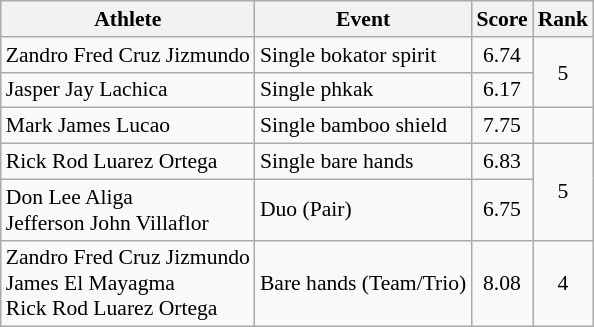<table class="wikitable" style="font-size:90%">
<tr>
<th>Athlete</th>
<th>Event</th>
<th>Score</th>
<th>Rank</th>
</tr>
<tr align=center>
<td align=left>Zandro Fred Cruz Jizmundo</td>
<td align=left>Single bokator spirit</td>
<td>6.74</td>
<td rowspan=2>5</td>
</tr>
<tr align=center>
<td align=left>Jasper Jay Lachica</td>
<td align=left>Single phkak</td>
<td>6.17</td>
</tr>
<tr align=center>
<td align=left>Mark James Lucao</td>
<td align=left>Single bamboo shield</td>
<td>7.75</td>
<td></td>
</tr>
<tr align=center>
<td align=left>Rick Rod Luarez Ortega</td>
<td align=left>Single bare hands</td>
<td>6.83</td>
<td rowspan=2>5</td>
</tr>
<tr align=center>
<td align=left>Don Lee Aliga<br>Jefferson John Villaflor</td>
<td align=left>Duo (Pair)</td>
<td>6.75</td>
</tr>
<tr align=center>
<td align=left>Zandro Fred Cruz Jizmundo<br>James El Mayagma<br>Rick Rod Luarez Ortega</td>
<td align=left>Bare hands (Team/Trio)</td>
<td>8.08</td>
<td>4</td>
</tr>
</table>
